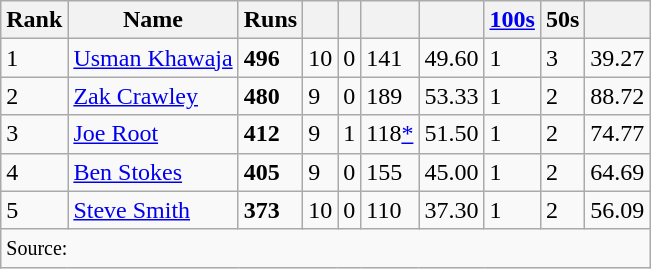<table class="wikitable defaultcenter col2left">
<tr>
<th>Rank</th>
<th>Name</th>
<th>Runs</th>
<th><a href='#'></a></th>
<th><a href='#'></a></th>
<th></th>
<th><a href='#'></a></th>
<th><a href='#'>100s</a></th>
<th>50s</th>
<th><a href='#'></a></th>
</tr>
<tr>
<td>1</td>
<td> <a href='#'>Usman Khawaja</a></td>
<td><strong>496</strong></td>
<td>10</td>
<td>0</td>
<td>141</td>
<td>49.60</td>
<td>1</td>
<td>3</td>
<td>39.27</td>
</tr>
<tr>
<td>2</td>
<td> <a href='#'>Zak Crawley</a></td>
<td><strong>480</strong></td>
<td>9</td>
<td>0</td>
<td>189</td>
<td>53.33</td>
<td>1</td>
<td>2</td>
<td>88.72</td>
</tr>
<tr>
<td>3</td>
<td> <a href='#'>Joe Root</a></td>
<td><strong>412</strong></td>
<td>9</td>
<td>1</td>
<td>118<a href='#'>*</a></td>
<td>51.50</td>
<td>1</td>
<td>2</td>
<td>74.77</td>
</tr>
<tr>
<td>4</td>
<td> <a href='#'>Ben Stokes</a></td>
<td><strong>405</strong></td>
<td>9</td>
<td>0</td>
<td>155</td>
<td>45.00</td>
<td>1</td>
<td>2</td>
<td>64.69</td>
</tr>
<tr>
<td>5</td>
<td> <a href='#'>Steve Smith</a></td>
<td><strong>373</strong></td>
<td>10</td>
<td>0</td>
<td>110</td>
<td>37.30</td>
<td>1</td>
<td>2</td>
<td>56.09</td>
</tr>
<tr>
<td colspan="10" style="text-align:left"><small>Source: </small></td>
</tr>
</table>
